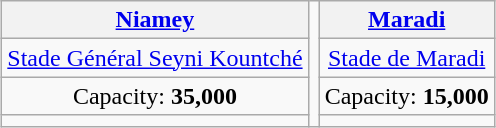<table class="wikitable" style="margin:1em auto; text-align:center">
<tr>
<th><a href='#'>Niamey</a></th>
<td rowspan="4"></td>
<th><a href='#'>Maradi</a></th>
</tr>
<tr>
<td><a href='#'>Stade Général Seyni Kountché</a></td>
<td><a href='#'>Stade de Maradi</a></td>
</tr>
<tr>
<td>Capacity: <strong>35,000</strong></td>
<td>Capacity: <strong>15,000</strong></td>
</tr>
<tr>
<td></td>
<td></td>
</tr>
</table>
